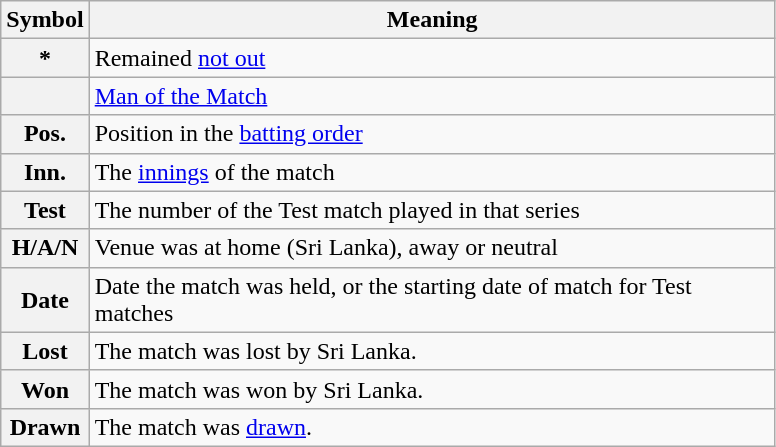<table class="wikitable plainrowheaders">
<tr>
<th scope="col" style="width:50px">Symbol</th>
<th scope="col" style="width:450px">Meaning</th>
</tr>
<tr>
<th scope="row">*</th>
<td>Remained <a href='#'>not out</a></td>
</tr>
<tr>
<th scope="row"></th>
<td><a href='#'>Man of the Match</a></td>
</tr>
<tr>
<th scope="row">Pos.</th>
<td>Position in the <a href='#'>batting order</a></td>
</tr>
<tr>
<th scope="row">Inn.</th>
<td>The <a href='#'>innings</a> of the match</td>
</tr>
<tr>
<th scope="row">Test</th>
<td>The number of the Test match played in that series</td>
</tr>
<tr>
<th scope="row">H/A/N</th>
<td>Venue was at home (Sri Lanka), away or neutral</td>
</tr>
<tr>
<th scope="row">Date</th>
<td>Date the match was held, or the starting date of match for Test matches</td>
</tr>
<tr>
<th scope="row">Lost</th>
<td>The match was lost by Sri Lanka.</td>
</tr>
<tr>
<th scope="row">Won</th>
<td>The match was won by Sri Lanka.</td>
</tr>
<tr>
<th scope="row">Drawn</th>
<td>The match was <a href='#'>drawn</a>.</td>
</tr>
</table>
